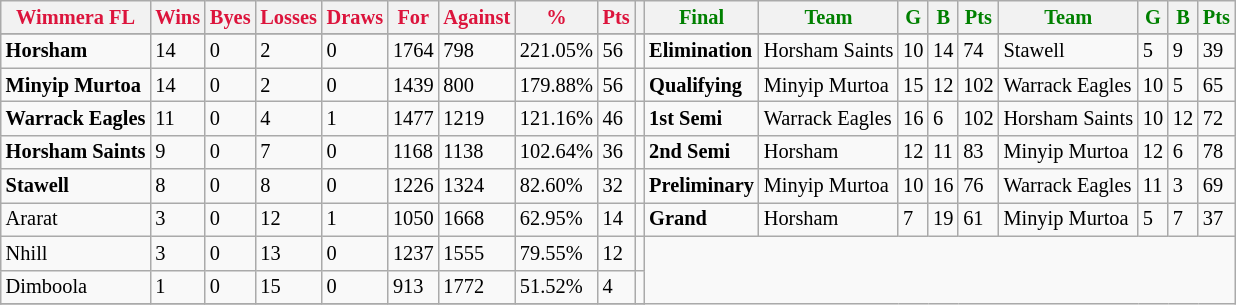<table style="font-size: 85%; text-align: left;" class="wikitable">
<tr>
<th style="color:crimson">Wimmera FL</th>
<th style="color:crimson">Wins</th>
<th style="color:crimson">Byes</th>
<th style="color:crimson">Losses</th>
<th style="color:crimson">Draws</th>
<th style="color:crimson">For</th>
<th style="color:crimson">Against</th>
<th style="color:crimson">%</th>
<th style="color:crimson">Pts</th>
<th></th>
<th style="color:green">Final</th>
<th style="color:green">Team</th>
<th style="color:green">G</th>
<th style="color:green">B</th>
<th style="color:green">Pts</th>
<th style="color:green">Team</th>
<th style="color:green">G</th>
<th style="color:green">B</th>
<th style="color:green">Pts</th>
</tr>
<tr>
</tr>
<tr>
</tr>
<tr>
<td><strong>	Horsham  </strong></td>
<td>14</td>
<td>0</td>
<td>2</td>
<td>0</td>
<td>1764</td>
<td>798</td>
<td>221.05%</td>
<td>56</td>
<td></td>
<td><strong>Elimination</strong></td>
<td>Horsham Saints</td>
<td>10</td>
<td>14</td>
<td>74</td>
<td>Stawell</td>
<td>5</td>
<td>9</td>
<td>39</td>
</tr>
<tr>
<td><strong>	Minyip Murtoa	</strong></td>
<td>14</td>
<td>0</td>
<td>2</td>
<td>0</td>
<td>1439</td>
<td>800</td>
<td>179.88%</td>
<td>56</td>
<td></td>
<td><strong>Qualifying</strong></td>
<td>Minyip Murtoa</td>
<td>15</td>
<td>12</td>
<td>102</td>
<td>Warrack Eagles</td>
<td>10</td>
<td>5</td>
<td>65</td>
</tr>
<tr>
<td><strong>	Warrack Eagles	</strong></td>
<td>11</td>
<td>0</td>
<td>4</td>
<td>1</td>
<td>1477</td>
<td>1219</td>
<td>121.16%</td>
<td>46</td>
<td></td>
<td><strong>1st Semi</strong></td>
<td>Warrack Eagles</td>
<td>16</td>
<td>6</td>
<td>102</td>
<td>Horsham Saints</td>
<td>10</td>
<td>12</td>
<td>72</td>
</tr>
<tr>
<td><strong>	Horsham Saints	</strong></td>
<td>9</td>
<td>0</td>
<td>7</td>
<td>0</td>
<td>1168</td>
<td>1138</td>
<td>102.64%</td>
<td>36</td>
<td></td>
<td><strong>2nd Semi</strong></td>
<td>Horsham</td>
<td>12</td>
<td>11</td>
<td>83</td>
<td>Minyip Murtoa</td>
<td>12</td>
<td>6</td>
<td>78</td>
</tr>
<tr>
<td><strong>	Stawell	</strong></td>
<td>8</td>
<td>0</td>
<td>8</td>
<td>0</td>
<td>1226</td>
<td>1324</td>
<td>82.60%</td>
<td>32</td>
<td></td>
<td><strong>Preliminary</strong></td>
<td>Minyip Murtoa</td>
<td>10</td>
<td>16</td>
<td>76</td>
<td>Warrack Eagles</td>
<td>11</td>
<td>3</td>
<td>69</td>
</tr>
<tr>
<td>Ararat</td>
<td>3</td>
<td>0</td>
<td>12</td>
<td>1</td>
<td>1050</td>
<td>1668</td>
<td>62.95%</td>
<td>14</td>
<td></td>
<td><strong>Grand</strong></td>
<td>Horsham</td>
<td>7</td>
<td>19</td>
<td>61</td>
<td>Minyip Murtoa</td>
<td>5</td>
<td>7</td>
<td>37</td>
</tr>
<tr>
<td>Nhill</td>
<td>3</td>
<td>0</td>
<td>13</td>
<td>0</td>
<td>1237</td>
<td>1555</td>
<td>79.55%</td>
<td>12</td>
<td></td>
</tr>
<tr>
<td>Dimboola</td>
<td>1</td>
<td>0</td>
<td>15</td>
<td>0</td>
<td>913</td>
<td>1772</td>
<td>51.52%</td>
<td>4</td>
<td></td>
</tr>
<tr>
</tr>
</table>
